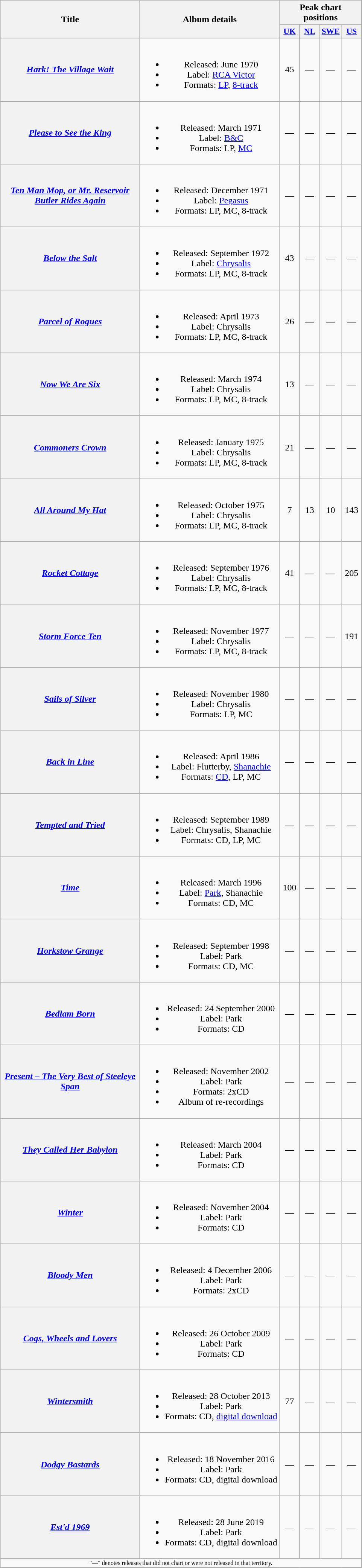<table class="wikitable plainrowheaders" style="text-align:center;">
<tr>
<th rowspan="2" scope="col" style="width:15em;">Title</th>
<th rowspan="2" scope="col" style="width:15em;">Album details</th>
<th colspan="4">Peak chart positions</th>
</tr>
<tr>
<th scope="col" style="width:2em;font-size:90%;"><a href='#'>UK</a><br></th>
<th scope="col" style="width:2em;font-size:90%;"><a href='#'>NL</a><br></th>
<th scope="col" style="width:2em;font-size:90%;"><a href='#'>SWE</a><br></th>
<th scope="col" style="width:2em;font-size:90%;"><a href='#'>US</a><br></th>
</tr>
<tr>
<th scope="row"><em><a href='#'>Hark! The Village Wait</a></em></th>
<td><br><ul><li>Released: June 1970</li><li>Label: <a href='#'>RCA Victor</a></li><li>Formats: <a href='#'>LP</a>, <a href='#'>8-track</a></li></ul></td>
<td>45</td>
<td>—</td>
<td>—</td>
<td>—</td>
</tr>
<tr>
<th scope="row"><em><a href='#'>Please to See the King</a></em></th>
<td><br><ul><li>Released: March 1971</li><li>Label: <a href='#'>B&C</a></li><li>Formats: LP, <a href='#'>MC</a></li></ul></td>
<td>—</td>
<td>—</td>
<td>—</td>
<td>—</td>
</tr>
<tr>
<th scope="row"><em><a href='#'>Ten Man Mop, or Mr. Reservoir Butler Rides Again</a></em></th>
<td><br><ul><li>Released: December 1971</li><li>Label: <a href='#'>Pegasus</a></li><li>Formats: LP, MC, 8-track</li></ul></td>
<td>—</td>
<td>—</td>
<td>—</td>
<td>—</td>
</tr>
<tr>
<th scope="row"><em><a href='#'>Below the Salt</a></em></th>
<td><br><ul><li>Released: September 1972</li><li>Label: <a href='#'>Chrysalis</a></li><li>Formats: LP, MC, 8-track</li></ul></td>
<td>43</td>
<td>—</td>
<td>—</td>
<td>—</td>
</tr>
<tr>
<th scope="row"><em><a href='#'>Parcel of Rogues</a></em></th>
<td><br><ul><li>Released: April 1973</li><li>Label: Chrysalis</li><li>Formats: LP, MC, 8-track</li></ul></td>
<td>26</td>
<td>—</td>
<td>—</td>
<td>—</td>
</tr>
<tr>
<th scope="row"><em><a href='#'>Now We Are Six</a></em></th>
<td><br><ul><li>Released: March 1974</li><li>Label: Chrysalis</li><li>Formats: LP, MC, 8-track</li></ul></td>
<td>13</td>
<td>—</td>
<td>—</td>
<td>—</td>
</tr>
<tr>
<th scope="row"><em><a href='#'>Commoners Crown</a></em></th>
<td><br><ul><li>Released: January 1975</li><li>Label: Chrysalis</li><li>Formats: LP, MC, 8-track</li></ul></td>
<td>21</td>
<td>—</td>
<td>—</td>
<td>—</td>
</tr>
<tr>
<th scope="row"><em><a href='#'>All Around My Hat</a></em></th>
<td><br><ul><li>Released: October 1975</li><li>Label: Chrysalis</li><li>Formats: LP, MC, 8-track</li></ul></td>
<td>7</td>
<td>13</td>
<td>10</td>
<td>143</td>
</tr>
<tr>
<th scope="row"><em><a href='#'>Rocket Cottage</a></em></th>
<td><br><ul><li>Released: September 1976</li><li>Label: Chrysalis</li><li>Formats: LP, MC, 8-track</li></ul></td>
<td>41</td>
<td>—</td>
<td>—</td>
<td>205</td>
</tr>
<tr>
<th scope="row"><em><a href='#'>Storm Force Ten</a></em></th>
<td><br><ul><li>Released: November 1977</li><li>Label: Chrysalis</li><li>Formats: LP, MC, 8-track</li></ul></td>
<td>—</td>
<td>—</td>
<td>—</td>
<td>191</td>
</tr>
<tr>
<th scope="row"><em><a href='#'>Sails of Silver</a></em></th>
<td><br><ul><li>Released: November 1980</li><li>Label: Chrysalis</li><li>Formats: LP, MC</li></ul></td>
<td>—</td>
<td>—</td>
<td>—</td>
<td>—</td>
</tr>
<tr>
<th scope="row"><em><a href='#'>Back in Line</a></em></th>
<td><br><ul><li>Released: April 1986</li><li>Label: Flutterby, <a href='#'>Shanachie</a></li><li>Formats: <a href='#'>CD</a>, LP, MC</li></ul></td>
<td>—</td>
<td>—</td>
<td>—</td>
<td>—</td>
</tr>
<tr>
<th scope="row"><em><a href='#'>Tempted and Tried</a></em></th>
<td><br><ul><li>Released: September 1989</li><li>Label: Chrysalis, Shanachie</li><li>Formats: CD, LP, MC</li></ul></td>
<td>—</td>
<td>—</td>
<td>—</td>
<td>—</td>
</tr>
<tr>
<th scope="row"><em><a href='#'>Time</a></em></th>
<td><br><ul><li>Released: March 1996</li><li>Label: <a href='#'>Park</a>, Shanachie</li><li>Formats: CD, MC</li></ul></td>
<td>100</td>
<td>—</td>
<td>—</td>
<td>—</td>
</tr>
<tr>
<th scope="row"><em><a href='#'>Horkstow Grange</a></em></th>
<td><br><ul><li>Released: September 1998</li><li>Label: Park</li><li>Formats: CD, MC</li></ul></td>
<td>—</td>
<td>—</td>
<td>—</td>
<td>—</td>
</tr>
<tr>
<th scope="row"><em><a href='#'>Bedlam Born</a></em></th>
<td><br><ul><li>Released: 24 September 2000</li><li>Label: Park</li><li>Formats: CD</li></ul></td>
<td>—</td>
<td>—</td>
<td>—</td>
<td>—</td>
</tr>
<tr>
<th scope="row"><em><a href='#'>Present – The Very Best of Steeleye Span</a></em></th>
<td><br><ul><li>Released: November 2002</li><li>Label: Park</li><li>Formats: 2xCD</li><li>Album of re-recordings</li></ul></td>
<td>—</td>
<td>—</td>
<td>—</td>
<td>—</td>
</tr>
<tr>
<th scope="row"><em><a href='#'>They Called Her Babylon</a></em></th>
<td><br><ul><li>Released: March 2004</li><li>Label: Park</li><li>Formats: CD</li></ul></td>
<td>—</td>
<td>—</td>
<td>—</td>
<td>—</td>
</tr>
<tr>
<th scope="row"><em><a href='#'>Winter</a></em></th>
<td><br><ul><li>Released: November 2004</li><li>Label: Park</li><li>Formats: CD</li></ul></td>
<td>—</td>
<td>—</td>
<td>—</td>
<td>—</td>
</tr>
<tr>
<th scope="row"><em><a href='#'>Bloody Men</a></em></th>
<td><br><ul><li>Released: 4 December 2006</li><li>Label: Park</li><li>Formats: 2xCD</li></ul></td>
<td>—</td>
<td>—</td>
<td>—</td>
<td>—</td>
</tr>
<tr>
<th scope="row"><em><a href='#'>Cogs, Wheels and Lovers</a></em></th>
<td><br><ul><li>Released: 26 October 2009</li><li>Label: Park</li><li>Formats: CD</li></ul></td>
<td>—</td>
<td>—</td>
<td>—</td>
<td>—</td>
</tr>
<tr>
<th scope="row"><em><a href='#'>Wintersmith</a></em></th>
<td><br><ul><li>Released: 28 October 2013</li><li>Label: Park</li><li>Formats: CD, <a href='#'>digital download</a></li></ul></td>
<td>77</td>
<td>—</td>
<td>—</td>
<td>—</td>
</tr>
<tr>
<th scope="row"><em><a href='#'>Dodgy Bastards</a></em></th>
<td><br><ul><li>Released: 18 November 2016</li><li>Label: Park</li><li>Formats: CD, digital download</li></ul></td>
<td>—</td>
<td>—</td>
<td>—</td>
<td>—</td>
</tr>
<tr>
<th scope="row"><em><a href='#'>Est'd 1969</a></em></th>
<td><br><ul><li>Released: 28 June 2019</li><li>Label: Park</li><li>Formats: CD, digital download</li></ul></td>
<td>—</td>
<td>—</td>
<td>—</td>
<td>—</td>
</tr>
<tr>
<td colspan="6" style="font-size:8pt">"—" denotes releases that did not chart or were not released in that territory.</td>
</tr>
</table>
